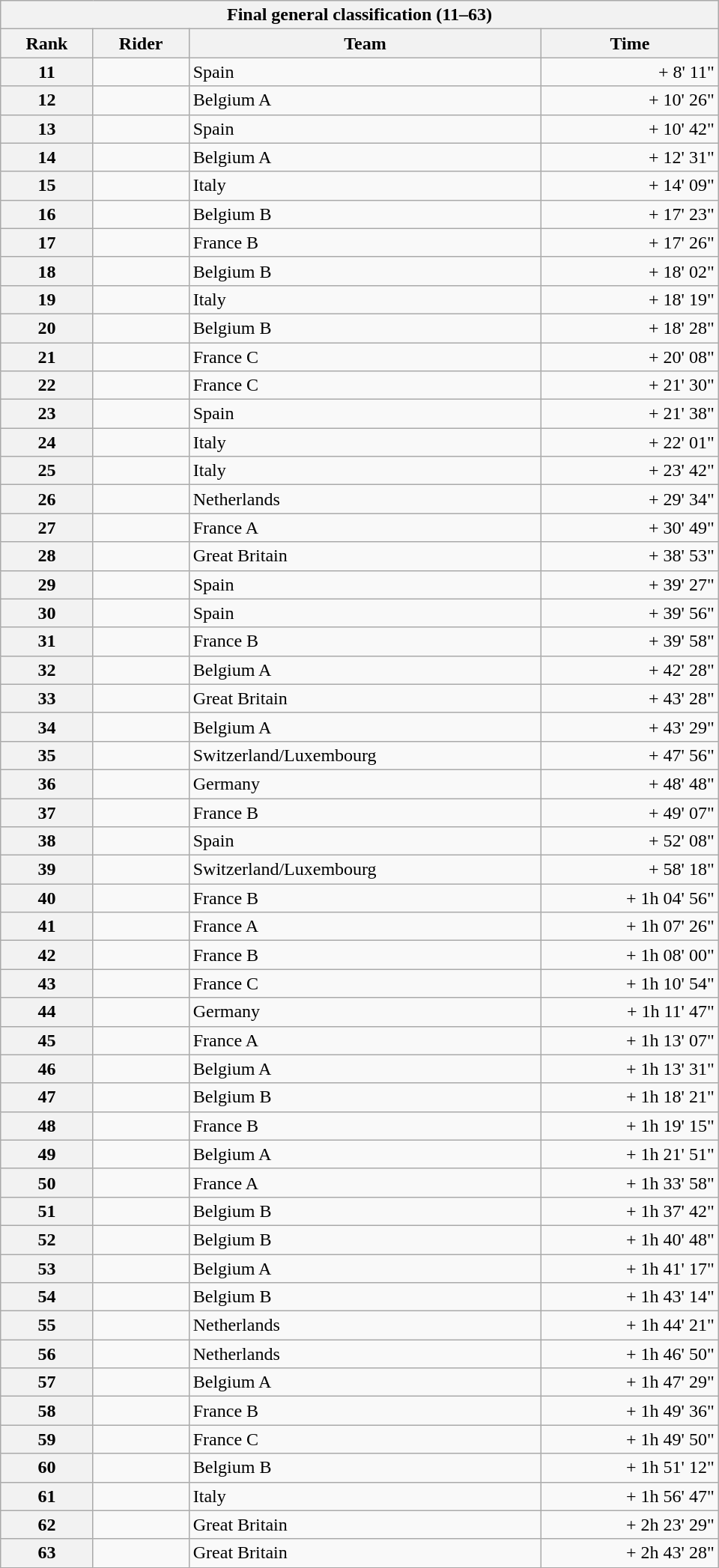<table class="collapsible collapsed wikitable" style="width:40em;margin-top:-1px;">
<tr>
<th scope="col" colspan="4">Final general classification (11–63)</th>
</tr>
<tr>
<th scope="col">Rank</th>
<th scope="col">Rider</th>
<th scope="col">Team</th>
<th scope="col">Time</th>
</tr>
<tr>
<th scope="row">11</th>
<td></td>
<td>Spain</td>
<td style="text-align:right;">+ 8' 11"</td>
</tr>
<tr>
<th scope="row">12</th>
<td></td>
<td>Belgium A</td>
<td style="text-align:right;">+ 10' 26"</td>
</tr>
<tr>
<th scope="row">13</th>
<td></td>
<td>Spain</td>
<td style="text-align:right;">+ 10' 42"</td>
</tr>
<tr>
<th scope="row">14</th>
<td></td>
<td>Belgium A</td>
<td style="text-align:right;">+ 12' 31"</td>
</tr>
<tr>
<th scope="row">15</th>
<td></td>
<td>Italy</td>
<td style="text-align:right;">+ 14' 09"</td>
</tr>
<tr>
<th scope="row">16</th>
<td></td>
<td>Belgium B</td>
<td style="text-align:right;">+ 17' 23"</td>
</tr>
<tr>
<th scope="row">17</th>
<td></td>
<td>France B</td>
<td style="text-align:right;">+ 17' 26"</td>
</tr>
<tr>
<th scope="row">18</th>
<td></td>
<td>Belgium B</td>
<td style="text-align:right;">+ 18' 02"</td>
</tr>
<tr>
<th scope="row">19</th>
<td></td>
<td>Italy</td>
<td style="text-align:right;">+ 18' 19"</td>
</tr>
<tr>
<th scope="row">20</th>
<td></td>
<td>Belgium B</td>
<td style="text-align:right;">+ 18' 28"</td>
</tr>
<tr>
<th scope="row">21</th>
<td></td>
<td>France C</td>
<td style="text-align:right;">+ 20' 08"</td>
</tr>
<tr>
<th scope="row">22</th>
<td></td>
<td>France C</td>
<td style="text-align:right;">+ 21' 30"</td>
</tr>
<tr>
<th scope="row">23</th>
<td></td>
<td>Spain</td>
<td style="text-align:right;">+ 21' 38"</td>
</tr>
<tr>
<th scope="row">24</th>
<td></td>
<td>Italy</td>
<td style="text-align:right;">+ 22' 01"</td>
</tr>
<tr>
<th scope="row">25</th>
<td></td>
<td>Italy</td>
<td style="text-align:right;">+ 23' 42"</td>
</tr>
<tr>
<th scope="row">26</th>
<td></td>
<td>Netherlands</td>
<td style="text-align:right;">+ 29' 34"</td>
</tr>
<tr>
<th scope="row">27</th>
<td></td>
<td>France A</td>
<td style="text-align:right;">+ 30' 49"</td>
</tr>
<tr>
<th scope="row">28</th>
<td></td>
<td>Great Britain</td>
<td style="text-align:right;">+ 38' 53"</td>
</tr>
<tr>
<th scope="row">29</th>
<td></td>
<td>Spain</td>
<td style="text-align:right;">+ 39' 27"</td>
</tr>
<tr>
<th scope="row">30</th>
<td></td>
<td>Spain</td>
<td style="text-align:right;">+ 39' 56"</td>
</tr>
<tr>
<th scope="row">31</th>
<td></td>
<td>France B</td>
<td style="text-align:right;">+ 39' 58"</td>
</tr>
<tr>
<th scope="row">32</th>
<td></td>
<td>Belgium A</td>
<td style="text-align:right;">+ 42' 28"</td>
</tr>
<tr>
<th scope="row">33</th>
<td></td>
<td>Great Britain</td>
<td style="text-align:right;">+ 43' 28"</td>
</tr>
<tr>
<th scope="row">34</th>
<td></td>
<td>Belgium A</td>
<td style="text-align:right;">+ 43' 29"</td>
</tr>
<tr>
<th scope="row">35</th>
<td></td>
<td>Switzerland/Luxembourg</td>
<td style="text-align:right;">+ 47' 56"</td>
</tr>
<tr>
<th scope="row">36</th>
<td></td>
<td>Germany</td>
<td style="text-align:right;">+ 48' 48"</td>
</tr>
<tr>
<th scope="row">37</th>
<td></td>
<td>France B</td>
<td style="text-align:right;">+ 49' 07"</td>
</tr>
<tr>
<th scope="row">38</th>
<td></td>
<td>Spain</td>
<td style="text-align:right;">+ 52' 08"</td>
</tr>
<tr>
<th scope="row">39</th>
<td></td>
<td>Switzerland/Luxembourg</td>
<td style="text-align:right;">+ 58' 18"</td>
</tr>
<tr>
<th scope="row">40</th>
<td></td>
<td>France B</td>
<td style="text-align:right;">+ 1h 04' 56"</td>
</tr>
<tr>
<th scope="row">41</th>
<td></td>
<td>France A</td>
<td style="text-align:right;">+ 1h 07' 26"</td>
</tr>
<tr>
<th scope="row">42</th>
<td></td>
<td>France B</td>
<td style="text-align:right;">+ 1h 08' 00"</td>
</tr>
<tr>
<th scope="row">43</th>
<td></td>
<td>France C</td>
<td style="text-align:right;">+ 1h 10' 54"</td>
</tr>
<tr>
<th scope="row">44</th>
<td></td>
<td>Germany</td>
<td style="text-align:right;">+ 1h 11' 47"</td>
</tr>
<tr>
<th scope="row">45</th>
<td></td>
<td>France A</td>
<td style="text-align:right;">+ 1h 13' 07"</td>
</tr>
<tr>
<th scope="row">46</th>
<td></td>
<td>Belgium A</td>
<td style="text-align:right;">+ 1h 13' 31"</td>
</tr>
<tr>
<th scope="row">47</th>
<td></td>
<td>Belgium B</td>
<td style="text-align:right;">+ 1h 18' 21"</td>
</tr>
<tr>
<th scope="row">48</th>
<td></td>
<td>France B</td>
<td style="text-align:right;">+ 1h 19' 15"</td>
</tr>
<tr>
<th scope="row">49</th>
<td></td>
<td>Belgium A</td>
<td style="text-align:right;">+ 1h 21' 51"</td>
</tr>
<tr>
<th scope="row">50</th>
<td></td>
<td>France A</td>
<td style="text-align:right;">+ 1h 33' 58"</td>
</tr>
<tr>
<th scope="row">51</th>
<td></td>
<td>Belgium B</td>
<td style="text-align:right;">+ 1h 37' 42"</td>
</tr>
<tr>
<th scope="row">52</th>
<td></td>
<td>Belgium B</td>
<td style="text-align:right;">+ 1h 40' 48"</td>
</tr>
<tr>
<th scope="row">53</th>
<td></td>
<td>Belgium A</td>
<td style="text-align:right;">+ 1h 41' 17"</td>
</tr>
<tr>
<th scope="row">54</th>
<td></td>
<td>Belgium B</td>
<td style="text-align:right;">+ 1h 43' 14"</td>
</tr>
<tr>
<th scope="row">55</th>
<td></td>
<td>Netherlands</td>
<td style="text-align:right;">+ 1h 44' 21"</td>
</tr>
<tr>
<th scope="row">56</th>
<td></td>
<td>Netherlands</td>
<td style="text-align:right;">+ 1h 46' 50"</td>
</tr>
<tr>
<th scope="row">57</th>
<td></td>
<td>Belgium A</td>
<td style="text-align:right;">+ 1h 47' 29"</td>
</tr>
<tr>
<th scope="row">58</th>
<td></td>
<td>France B</td>
<td style="text-align:right;">+ 1h 49' 36"</td>
</tr>
<tr>
<th scope="row">59</th>
<td></td>
<td>France C</td>
<td style="text-align:right;">+ 1h 49' 50"</td>
</tr>
<tr>
<th scope="row">60</th>
<td></td>
<td>Belgium B</td>
<td style="text-align:right;">+ 1h 51' 12"</td>
</tr>
<tr>
<th scope="row">61</th>
<td></td>
<td>Italy</td>
<td style="text-align:right;">+ 1h 56' 47"</td>
</tr>
<tr>
<th scope="row">62</th>
<td></td>
<td>Great Britain</td>
<td style="text-align:right;">+ 2h 23' 29"</td>
</tr>
<tr>
<th scope="row">63</th>
<td></td>
<td>Great Britain</td>
<td style="text-align:right;">+ 2h 43' 28"</td>
</tr>
</table>
